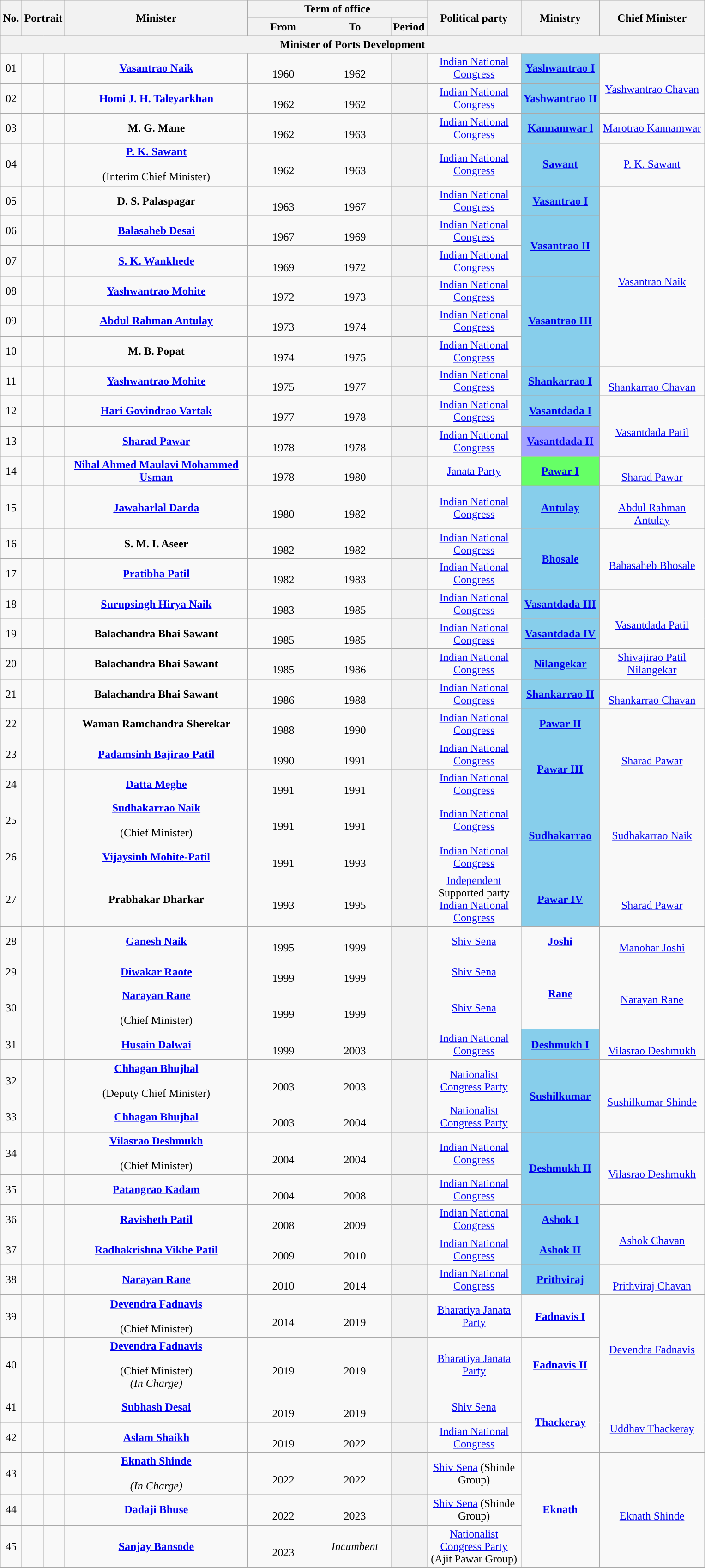<table class="wikitable" style="text-align:center">
<tr>
<th rowspan="2">No.</th>
<th rowspan="2" colspan="2">Portrait</th>
<th rowspan="2" style="width:16em">Minister<br></th>
<th colspan="3">Term of office</th>
<th rowspan="2" style="width:8em">Political party</th>
<th rowspan="2">Ministry</th>
<th rowspan="2" style="width:9em">Chief Minister</th>
</tr>
<tr>
<th style="width:6em">From</th>
<th style="width:6em">To</th>
<th>Period</th>
</tr>
<tr>
<th colspan="10">Minister of Ports Development</th>
</tr>
<tr>
<td>01</td>
<td style="color:inherit;background:"></td>
<td></td>
<td><strong><a href='#'>Vasantrao Naik</a></strong>  <br> </td>
<td><br>1960</td>
<td><br>1962</td>
<th></th>
<td><a href='#'>Indian National Congress</a></td>
<td bgcolor="#87CEEB"><a href='#'><strong>Yashwantrao I</strong></a></td>
<td rowspan="2"> <br><a href='#'>Yashwantrao Chavan</a></td>
</tr>
<tr>
<td>02</td>
<td style="color:inherit;background:"></td>
<td></td>
<td><strong><a href='#'>Homi J. H. Taleyarkhan</a></strong> <br> </td>
<td><br>1962</td>
<td><br>1962</td>
<th></th>
<td><a href='#'>Indian National Congress</a></td>
<td bgcolor="#87CEEB"><a href='#'><strong>Yashwantrao II</strong></a></td>
</tr>
<tr>
<td>03</td>
<td style="color:inherit;background:"></td>
<td></td>
<td><strong>M. G. Mane</strong> <br> </td>
<td><br>1962</td>
<td><br>1963</td>
<th></th>
<td><a href='#'>Indian National Congress</a></td>
<td bgcolor="#87CEEB"><a href='#'><strong>Kannamwar l</strong></a></td>
<td><a href='#'>Marotrao Kannamwar</a></td>
</tr>
<tr>
<td>04</td>
<td style="color:inherit;background:"></td>
<td></td>
<td><strong><a href='#'>P. K. Sawant</a></strong> <br>  <br>(Interim Chief Minister)</td>
<td><br>1962</td>
<td><br>1963</td>
<th></th>
<td><a href='#'>Indian National Congress</a></td>
<td bgcolor="#87CEEB"><a href='#'><strong>Sawant</strong></a></td>
<td><a href='#'>P. K. Sawant</a></td>
</tr>
<tr>
<td>05</td>
<td style="color:inherit;background:"></td>
<td></td>
<td><strong>D. S. Palaspagar</strong> <br> </td>
<td><br>1963</td>
<td><br>1967</td>
<th></th>
<td><a href='#'>Indian National Congress</a></td>
<td bgcolor="#87CEEB"><a href='#'><strong>Vasantrao I</strong></a></td>
<td rowspan="6"><br><a href='#'>Vasantrao Naik</a></td>
</tr>
<tr>
<td>06</td>
<td style="color:inherit;background:"></td>
<td></td>
<td><strong><a href='#'>Balasaheb Desai</a></strong> <br> </td>
<td><br>1967</td>
<td><br>1969</td>
<th></th>
<td><a href='#'>Indian National Congress</a></td>
<td rowspan="2" bgcolor="#87CEEB"><a href='#'><strong>Vasantrao II</strong></a></td>
</tr>
<tr>
<td>07</td>
<td style="color:inherit;background:"></td>
<td></td>
<td><strong><a href='#'>S. K. Wankhede</a></strong> <br> </td>
<td><br>1969</td>
<td><br>1972</td>
<th></th>
<td><a href='#'>Indian National Congress</a></td>
</tr>
<tr>
<td>08</td>
<td style="color:inherit;background:"></td>
<td></td>
<td><strong><a href='#'>Yashwantrao Mohite</a></strong> <br> </td>
<td><br>1972</td>
<td><br>1973</td>
<th></th>
<td><a href='#'>Indian National Congress</a></td>
<td rowspan="3" bgcolor="#87CEEB"><a href='#'><strong>Vasantrao III</strong></a></td>
</tr>
<tr>
<td>09</td>
<td style="color:inherit;background:"></td>
<td></td>
<td><strong><a href='#'>Abdul Rahman Antulay</a></strong> <br> </td>
<td><br>1973</td>
<td><br>1974</td>
<th></th>
<td><a href='#'>Indian National Congress</a></td>
</tr>
<tr>
<td>10</td>
<td style="color:inherit;background:"></td>
<td></td>
<td><strong>M. B. Popat</strong> <br> </td>
<td><br>1974</td>
<td><br>1975</td>
<th></th>
<td><a href='#'>Indian National Congress</a></td>
</tr>
<tr>
<td>11</td>
<td style="color:inherit;background:"></td>
<td></td>
<td><strong><a href='#'>Yashwantrao Mohite</a></strong>  <br> </td>
<td><br>1975</td>
<td><br>1977</td>
<th></th>
<td><a href='#'>Indian National Congress</a></td>
<td rowspan="1" bgcolor="#87CEEB"><a href='#'><strong>Shankarrao I</strong></a></td>
<td rowspan="1"><br><a href='#'>Shankarrao Chavan</a></td>
</tr>
<tr>
<td>12</td>
<td style="color:inherit;background:"></td>
<td></td>
<td><strong><a href='#'>Hari Govindrao Vartak</a></strong> <br> </td>
<td><br>1977</td>
<td><br>1978</td>
<th></th>
<td><a href='#'>Indian National Congress</a></td>
<td rowspan="1" bgcolor="#88CEEB"><a href='#'><strong>Vasantdada I</strong></a></td>
<td rowspan="2"><br><a href='#'>Vasantdada Patil</a></td>
</tr>
<tr>
<td>13</td>
<td style="color:inherit;background:"></td>
<td></td>
<td><strong><a href='#'>Sharad Pawar</a></strong> <br> </td>
<td><br>1978</td>
<td><br>1978</td>
<th></th>
<td><a href='#'>Indian National Congress</a></td>
<td bgcolor="#A3A3FF"><a href='#'><strong>Vasantdada II</strong></a></td>
</tr>
<tr>
<td>14</td>
<td style="color:inherit;background:"></td>
<td></td>
<td><strong><a href='#'>Nihal Ahmed Maulavi Mohammed Usman</a></strong> <br> </td>
<td><br>1978</td>
<td><br>1980</td>
<th></th>
<td><a href='#'>Janata Party</a></td>
<td rowspan="1" bgcolor="#66FF66"><a href='#'><strong>Pawar I</strong></a></td>
<td rowspan="1"><br><a href='#'>Sharad Pawar</a></td>
</tr>
<tr>
<td>15</td>
<td style="color:inherit;background:"></td>
<td></td>
<td><strong><a href='#'>Jawaharlal Darda</a></strong> <br> </td>
<td><br>1980</td>
<td><br>1982</td>
<th></th>
<td><a href='#'>Indian National Congress</a></td>
<td rowspan="1" bgcolor="#87CEEB"><a href='#'><strong>Antulay</strong></a></td>
<td rowspan="1"> <br><a href='#'>Abdul Rahman Antulay</a></td>
</tr>
<tr>
<td>16</td>
<td style="color:inherit;background:"></td>
<td></td>
<td><strong>S. M. I. Aseer</strong>  <br> </td>
<td><br>1982</td>
<td><br>1982</td>
<th></th>
<td><a href='#'>Indian National Congress</a></td>
<td rowspan="2" bgcolor="#87CEEB"><a href='#'><strong>Bhosale</strong></a></td>
<td rowspan="2"> <br><a href='#'>Babasaheb Bhosale</a></td>
</tr>
<tr>
<td>17</td>
<td style="color:inherit;background:"></td>
<td></td>
<td><strong><a href='#'>Pratibha Patil</a></strong>  <br> </td>
<td><br>1982</td>
<td><br>1983</td>
<th></th>
<td><a href='#'>Indian National Congress</a></td>
</tr>
<tr>
<td>18</td>
<td style="color:inherit;background:"></td>
<td></td>
<td><strong><a href='#'>Surupsingh Hirya Naik</a></strong>  <br> </td>
<td><br>1983</td>
<td><br>1985</td>
<th></th>
<td><a href='#'>Indian National Congress</a></td>
<td bgcolor="#87CEEB"><a href='#'><strong>Vasantdada III</strong></a></td>
<td rowspan="2"><br><a href='#'>Vasantdada Patil</a></td>
</tr>
<tr>
<td>19</td>
<td style="color:inherit;background:"></td>
<td></td>
<td><strong>Balachandra Bhai Sawant</strong> <br> </td>
<td><br>1985</td>
<td><br>1985</td>
<th></th>
<td><a href='#'>Indian National Congress</a></td>
<td bgcolor="#87CEEB"><a href='#'><strong>Vasantdada IV</strong></a></td>
</tr>
<tr>
<td>20</td>
<td style="color:inherit;background:"></td>
<td></td>
<td><strong>Balachandra Bhai Sawant</strong>  <br> </td>
<td><br>1985</td>
<td><br>1986</td>
<th></th>
<td><a href='#'>Indian National Congress</a></td>
<td bgcolor="#87CEEB"><a href='#'><strong>Nilangekar</strong></a></td>
<td><a href='#'>Shivajirao Patil Nilangekar</a></td>
</tr>
<tr>
<td>21</td>
<td style="color:inherit;background:"></td>
<td></td>
<td><strong>Balachandra Bhai Sawant</strong> <br> </td>
<td><br>1986</td>
<td><br>1988</td>
<th></th>
<td><a href='#'>Indian National Congress</a></td>
<td rowspan="1"bgcolor="#87CEEB"><a href='#'><strong>Shankarrao II</strong></a></td>
<td rowspan="1"> <br><a href='#'>Shankarrao Chavan</a></td>
</tr>
<tr>
<td>22</td>
<td style="color:inherit;background:"></td>
<td></td>
<td><strong>Waman Ramchandra Sherekar</strong>   <br> </td>
<td><br>1988</td>
<td><br>1990</td>
<th></th>
<td><a href='#'>Indian National Congress</a></td>
<td rowspan="1" bgcolor="#87CEEB"><a href='#'><strong>Pawar II</strong></a></td>
<td rowspan="3"> <br><a href='#'>Sharad Pawar</a></td>
</tr>
<tr>
<td>23</td>
<td style="color:inherit;background:"></td>
<td></td>
<td><strong><a href='#'>Padamsinh Bajirao Patil</a></strong> <br> </td>
<td><br>1990</td>
<td><br>1991</td>
<th></th>
<td><a href='#'>Indian National Congress</a></td>
<td rowspan="2" bgcolor="#87CEEB"><a href='#'><strong>Pawar III</strong></a></td>
</tr>
<tr>
<td>24</td>
<td style="color:inherit;background:"></td>
<td></td>
<td><strong><a href='#'>Datta Meghe</a></strong> <br> </td>
<td><br>1991</td>
<td><br>1991</td>
<th></th>
<td><a href='#'>Indian National Congress</a></td>
</tr>
<tr>
<td>25</td>
<td style="color:inherit;background:"></td>
<td></td>
<td><strong><a href='#'>Sudhakarrao Naik</a></strong> <br> <br>(Chief Minister)</td>
<td><br>1991</td>
<td><br>1991</td>
<th></th>
<td><a href='#'>Indian National Congress</a></td>
<td rowspan="2" bgcolor="#87CEEB"><a href='#'><strong>Sudhakarrao</strong></a></td>
<td rowspan="2"><a href='#'>Sudhakarrao Naik</a></td>
</tr>
<tr>
<td>26</td>
<td style="color:inherit;background:"></td>
<td></td>
<td><strong><a href='#'>Vijaysinh Mohite-Patil</a></strong> <br> </td>
<td><br>1991</td>
<td><br>1993</td>
<th></th>
<td><a href='#'>Indian National Congress</a></td>
</tr>
<tr>
<td>27</td>
<td style="color:inherit;background:"></td>
<td></td>
<td><strong>Prabhakar Dharkar</strong> <br> </td>
<td><br>1993</td>
<td><br>1995</td>
<th></th>
<td><a href='#'>Independent</a> Supported party <a href='#'>Indian National Congress</a></td>
<td bgcolor="#87CEEB"><a href='#'><strong>Pawar IV</strong></a></td>
<td> <br><a href='#'>Sharad Pawar</a></td>
</tr>
<tr>
<td>28</td>
<td style="color:inherit;background:"></td>
<td></td>
<td><strong><a href='#'>Ganesh Naik</a></strong> <br> </td>
<td><br>1995</td>
<td><br>1999</td>
<th></th>
<td><a href='#'>Shiv Sena</a></td>
<td rowspan="1"><a href='#'><strong>Joshi</strong></a></td>
<td rowspan="1"> <br><a href='#'>Manohar Joshi</a></td>
</tr>
<tr>
<td>29</td>
<td style="color:inherit;background:"></td>
<td></td>
<td><strong><a href='#'>Diwakar Raote</a></strong> <br> </td>
<td><br>1999</td>
<td><br>1999</td>
<th></th>
<td><a href='#'>Shiv Sena</a></td>
<td rowspan="2"><a href='#'><strong>Rane</strong></a></td>
<td rowspan="2"> <br><a href='#'>Narayan Rane</a></td>
</tr>
<tr>
<td>30</td>
<td style="color:inherit;background:"></td>
<td></td>
<td><strong><a href='#'>Narayan Rane</a></strong> <br> <br> (Chief Minister)</td>
<td><br>1999</td>
<td><br>1999</td>
<th></th>
<td><a href='#'>Shiv Sena</a></td>
</tr>
<tr>
<td>31</td>
<td style="color:inherit;background:"></td>
<td></td>
<td><strong><a href='#'>Husain Dalwai</a></strong> <br> </td>
<td><br>1999</td>
<td><br>2003</td>
<th></th>
<td><a href='#'>Indian National Congress</a></td>
<td rowspan="1" bgcolor="#87CEEB"><a href='#'><strong>Deshmukh I</strong></a></td>
<td rowspan="1"> <br><a href='#'>Vilasrao Deshmukh</a></td>
</tr>
<tr>
<td>32</td>
<td style="color:inherit;background:"></td>
<td></td>
<td><strong><a href='#'>Chhagan Bhujbal</a></strong> <br> <br> (Deputy Chief Minister)</td>
<td><br>2003</td>
<td><br>2003</td>
<th></th>
<td><a href='#'>Nationalist Congress Party</a></td>
<td rowspan="2" bgcolor="#87CEEB"><a href='#'><strong>Sushilkumar</strong></a></td>
<td rowspan="2"> <br><a href='#'>Sushilkumar Shinde</a></td>
</tr>
<tr>
<td>33</td>
<td style="color:inherit;background:"></td>
<td></td>
<td><strong><a href='#'>Chhagan Bhujbal</a></strong> <br> </td>
<td><br>2003</td>
<td><br>2004</td>
<th></th>
<td><a href='#'>Nationalist Congress Party</a></td>
</tr>
<tr>
<td>34</td>
<td style="color:inherit;background:"></td>
<td></td>
<td><strong><a href='#'>Vilasrao Deshmukh</a></strong> <br> <br>(Chief Minister)</td>
<td><br>2004</td>
<td><br>2004</td>
<th></th>
<td><a href='#'>Indian National Congress</a></td>
<td rowspan="2" bgcolor="#87CEEB"><a href='#'><strong>Deshmukh II</strong></a></td>
<td rowspan="2"> <br><a href='#'>Vilasrao Deshmukh</a></td>
</tr>
<tr>
<td>35</td>
<td style="color:inherit;background:"></td>
<td></td>
<td><strong><a href='#'>Patangrao Kadam</a></strong> <br> </td>
<td><br>2004</td>
<td><br>2008</td>
<th></th>
<td><a href='#'>Indian National Congress</a></td>
</tr>
<tr>
<td>36</td>
<td style="color:inherit;background:"></td>
<td></td>
<td><strong><a href='#'>Ravisheth Patil</a></strong>   <br> </td>
<td><br>2008</td>
<td><br>2009</td>
<th></th>
<td><a href='#'>Indian National Congress</a></td>
<td bgcolor="#87CEEB"><a href='#'><strong>Ashok I</strong></a></td>
<td rowspan="2"><br><a href='#'>Ashok Chavan</a></td>
</tr>
<tr>
<td>37</td>
<td style="color:inherit;background:"></td>
<td></td>
<td><strong><a href='#'>Radhakrishna Vikhe Patil</a></strong> <br> </td>
<td><br>2009</td>
<td><br>2010</td>
<th></th>
<td><a href='#'>Indian National Congress</a></td>
<td bgcolor="#87CEEB"><a href='#'><strong>Ashok II</strong></a></td>
</tr>
<tr>
<td>38</td>
<td style="color:inherit;background:"></td>
<td></td>
<td><strong><a href='#'>Narayan Rane</a></strong> <br> </td>
<td><br>2010</td>
<td><br>2014</td>
<th></th>
<td><a href='#'>Indian National Congress</a></td>
<td rowspan="1" bgcolor="#87CEEB"><a href='#'><strong>Prithviraj</strong></a></td>
<td rowspan="1"><br><a href='#'>Prithviraj Chavan</a></td>
</tr>
<tr>
<td>39</td>
<td style="color:inherit;background:"></td>
<td></td>
<td><strong><a href='#'>Devendra Fadnavis</a></strong>  <br> <br>(Chief Minister)</td>
<td><br>2014</td>
<td><br>2019</td>
<th></th>
<td rowspan="1"><a href='#'>Bharatiya Janata Party</a></td>
<td rowspan="1"><a href='#'><strong>Fadnavis I</strong></a></td>
<td rowspan="2"> <br><a href='#'>Devendra Fadnavis</a></td>
</tr>
<tr>
<td>40</td>
<td style="color:inherit;background:"></td>
<td></td>
<td><strong><a href='#'>Devendra Fadnavis</a></strong>  <br> <br>(Chief Minister) <br><em>(In Charge)</em></td>
<td><br>2019</td>
<td><br>2019</td>
<th></th>
<td><a href='#'>Bharatiya Janata Party</a></td>
<td rowspan="1"><a href='#'><strong>Fadnavis II</strong></a></td>
</tr>
<tr>
<td>41</td>
<td style="color:inherit;background:"></td>
<td></td>
<td><strong><a href='#'>Subhash Desai</a></strong> <br> </td>
<td><br>2019</td>
<td><br>2019</td>
<th></th>
<td><a href='#'>Shiv Sena</a></td>
<td rowspan="2"><a href='#'><strong>Thackeray</strong></a></td>
<td rowspan="2"> <br><a href='#'>Uddhav Thackeray</a></td>
</tr>
<tr>
<td>42</td>
<td style="color:inherit;background:"></td>
<td></td>
<td><strong><a href='#'>Aslam Shaikh</a></strong> <br> </td>
<td><br>2019</td>
<td><br>2022</td>
<th></th>
<td><a href='#'>Indian National Congress</a></td>
</tr>
<tr>
<td>43</td>
<td style="color:inherit;background:"></td>
<td></td>
<td><strong><a href='#'>Eknath Shinde</a></strong> <br> <br><em>(In Charge)</em></td>
<td><br>2022</td>
<td><br>2022</td>
<th></th>
<td><a href='#'>Shiv Sena</a> (Shinde Group)</td>
<td rowspan="3"><a href='#'><strong>Eknath</strong></a></td>
<td rowspan="3"> <br><a href='#'>Eknath Shinde</a></td>
</tr>
<tr>
<td>44</td>
<td style="color:inherit;background:"></td>
<td></td>
<td><strong><a href='#'>Dadaji Bhuse</a></strong> <br> </td>
<td><br>2022</td>
<td><br>2023</td>
<th></th>
<td><a href='#'>Shiv Sena</a> (Shinde Group)</td>
</tr>
<tr>
<td>45</td>
<td style="color:inherit;background:"></td>
<td></td>
<td><strong><a href='#'>Sanjay Bansode</a></strong> <br> </td>
<td><br>2023</td>
<td><em>Incumbent</em></td>
<th></th>
<td><a href='#'>Nationalist Congress Party</a> (Ajit Pawar Group)</td>
</tr>
<tr>
</tr>
</table>
